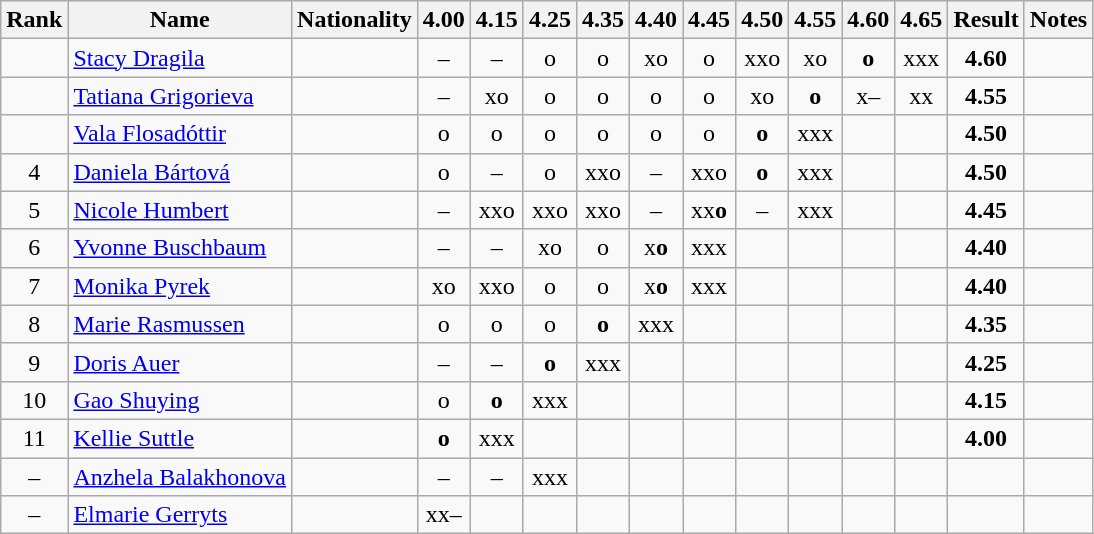<table class="wikitable sortable" style="text-align:center">
<tr>
<th>Rank</th>
<th>Name</th>
<th>Nationality</th>
<th>4.00</th>
<th>4.15</th>
<th>4.25</th>
<th>4.35</th>
<th>4.40</th>
<th>4.45</th>
<th>4.50</th>
<th>4.55</th>
<th>4.60</th>
<th>4.65</th>
<th>Result</th>
<th>Notes</th>
</tr>
<tr>
<td></td>
<td align=left><a href='#'>Stacy Dragila</a></td>
<td align="left"></td>
<td>–</td>
<td>–</td>
<td>o</td>
<td>o</td>
<td>xo</td>
<td>o</td>
<td>xxo</td>
<td>xo</td>
<td><strong>o</strong></td>
<td>xxx</td>
<td><strong>4.60</strong></td>
<td><strong></strong></td>
</tr>
<tr>
<td></td>
<td align=left><a href='#'>Tatiana Grigorieva</a></td>
<td align="left"></td>
<td>–</td>
<td>xo</td>
<td>o</td>
<td>o</td>
<td>o</td>
<td>o</td>
<td>xo</td>
<td><strong>o</strong></td>
<td>x–</td>
<td>xx</td>
<td><strong>4.55</strong></td>
<td><strong></strong></td>
</tr>
<tr>
<td></td>
<td align=left><a href='#'>Vala Flosadóttir</a></td>
<td align="left"></td>
<td>o</td>
<td>o</td>
<td>o</td>
<td>o</td>
<td>o</td>
<td>o</td>
<td><strong>o</strong></td>
<td>xxx</td>
<td></td>
<td></td>
<td><strong>4.50</strong></td>
<td><strong></strong></td>
</tr>
<tr>
<td>4</td>
<td align=left><a href='#'>Daniela Bártová</a></td>
<td align="left"></td>
<td>o</td>
<td>–</td>
<td>o</td>
<td>xxo</td>
<td>–</td>
<td>xxo</td>
<td><strong>o</strong></td>
<td>xxx</td>
<td></td>
<td></td>
<td><strong>4.50</strong></td>
<td></td>
</tr>
<tr>
<td>5</td>
<td align=left><a href='#'>Nicole Humbert</a></td>
<td align="left"></td>
<td>–</td>
<td>xxo</td>
<td>xxo</td>
<td>xxo</td>
<td>–</td>
<td>xx<strong>o</strong></td>
<td>–</td>
<td>xxx</td>
<td></td>
<td></td>
<td><strong>4.45</strong></td>
<td></td>
</tr>
<tr>
<td>6</td>
<td align=left><a href='#'>Yvonne Buschbaum</a></td>
<td align="left"></td>
<td>–</td>
<td>–</td>
<td>xo</td>
<td>o</td>
<td>x<strong>o</strong></td>
<td>xxx</td>
<td></td>
<td></td>
<td></td>
<td></td>
<td><strong>4.40</strong></td>
<td></td>
</tr>
<tr>
<td>7</td>
<td align=left><a href='#'>Monika Pyrek</a></td>
<td align="left"></td>
<td>xo</td>
<td>xxo</td>
<td>o</td>
<td>o</td>
<td>x<strong>o</strong></td>
<td>xxx</td>
<td></td>
<td></td>
<td></td>
<td></td>
<td><strong>4.40</strong></td>
<td><strong></strong></td>
</tr>
<tr>
<td>8</td>
<td align=left><a href='#'>Marie Rasmussen</a></td>
<td align="left"></td>
<td>o</td>
<td>o</td>
<td>o</td>
<td><strong>o</strong></td>
<td>xxx</td>
<td></td>
<td></td>
<td></td>
<td></td>
<td></td>
<td><strong>4.35</strong></td>
<td><strong></strong></td>
</tr>
<tr>
<td>9</td>
<td align=left><a href='#'>Doris Auer</a></td>
<td align="left"></td>
<td>–</td>
<td>–</td>
<td><strong>o</strong></td>
<td>xxx</td>
<td></td>
<td></td>
<td></td>
<td></td>
<td></td>
<td></td>
<td><strong>4.25</strong></td>
<td></td>
</tr>
<tr>
<td>10</td>
<td align=left><a href='#'>Gao Shuying</a></td>
<td align="left"></td>
<td>o</td>
<td><strong>o</strong></td>
<td>xxx</td>
<td></td>
<td></td>
<td></td>
<td></td>
<td></td>
<td></td>
<td></td>
<td><strong>4.15</strong></td>
<td></td>
</tr>
<tr>
<td>11</td>
<td align=left><a href='#'>Kellie Suttle</a></td>
<td align="left"></td>
<td><strong>o</strong></td>
<td>xxx</td>
<td></td>
<td></td>
<td></td>
<td></td>
<td></td>
<td></td>
<td></td>
<td></td>
<td><strong>4.00</strong></td>
<td></td>
</tr>
<tr>
<td>–</td>
<td align=left><a href='#'>Anzhela Balakhonova</a></td>
<td align="left"></td>
<td>–</td>
<td>–</td>
<td>xxx</td>
<td></td>
<td></td>
<td></td>
<td></td>
<td></td>
<td></td>
<td></td>
<td><strong></strong></td>
<td></td>
</tr>
<tr>
<td>–</td>
<td align=left><a href='#'>Elmarie Gerryts</a></td>
<td align="left"></td>
<td>xx–</td>
<td></td>
<td></td>
<td></td>
<td></td>
<td></td>
<td></td>
<td></td>
<td></td>
<td></td>
<td><strong></strong></td>
<td></td>
</tr>
</table>
